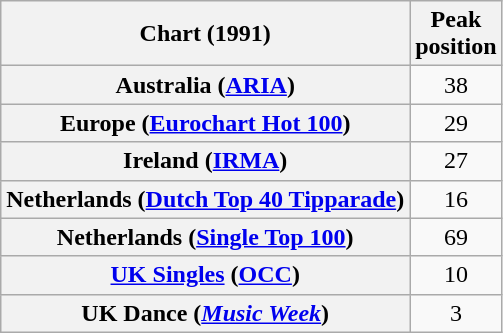<table class="wikitable sortable plainrowheaders" style="text-align:center">
<tr>
<th scope="col">Chart (1991)</th>
<th scope="col">Peak<br>position</th>
</tr>
<tr>
<th scope="row">Australia (<a href='#'>ARIA</a>)</th>
<td>38</td>
</tr>
<tr>
<th scope="row">Europe (<a href='#'>Eurochart Hot 100</a>)</th>
<td>29</td>
</tr>
<tr>
<th scope="row">Ireland (<a href='#'>IRMA</a>)</th>
<td>27</td>
</tr>
<tr>
<th scope="row">Netherlands (<a href='#'>Dutch Top 40 Tipparade</a>)</th>
<td>16</td>
</tr>
<tr>
<th scope="row">Netherlands (<a href='#'>Single Top 100</a>)</th>
<td>69</td>
</tr>
<tr>
<th scope="row"><a href='#'>UK Singles</a> (<a href='#'>OCC</a>)</th>
<td>10</td>
</tr>
<tr>
<th scope="row">UK Dance (<em><a href='#'>Music Week</a></em>)</th>
<td>3</td>
</tr>
</table>
